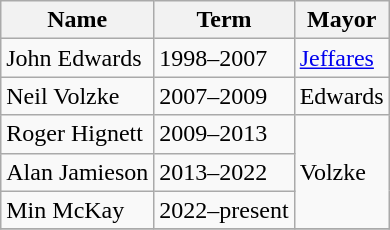<table class="wikitable">
<tr>
<th>Name</th>
<th>Term</th>
<th>Mayor</th>
</tr>
<tr>
<td>John Edwards</td>
<td>1998–2007</td>
<td><a href='#'>Jeffares</a></td>
</tr>
<tr>
<td>Neil Volzke</td>
<td>2007–2009</td>
<td>Edwards</td>
</tr>
<tr>
<td>Roger Hignett</td>
<td>2009–2013</td>
<td rowspan=3>Volzke</td>
</tr>
<tr>
<td>Alan Jamieson</td>
<td>2013–2022</td>
</tr>
<tr>
<td>Min McKay</td>
<td>2022–present</td>
</tr>
<tr>
</tr>
</table>
